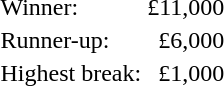<table>
<tr>
<td>Winner:</td>
<td align="right">£11,000</td>
</tr>
<tr>
<td>Runner-up:</td>
<td align="right">£6,000</td>
</tr>
<tr>
<td>Highest break:</td>
<td align="right">£1,000</td>
</tr>
</table>
